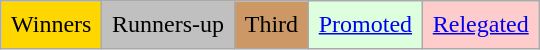<table class="wikitable">
<tr>
<td style="background-color:gold;padding:0.4em">Winners</td>
<td style="background-color:silver;padding:0.4em">Runners-up</td>
<td style="background-color:#cc9966;padding:0.4em">Third</td>
<td style="background-color:#DFD;padding:0.4em"><a href='#'>Promoted</a></td>
<td style="background-color:#FCC;padding:0.4em"><a href='#'>Relegated</a></td>
</tr>
</table>
